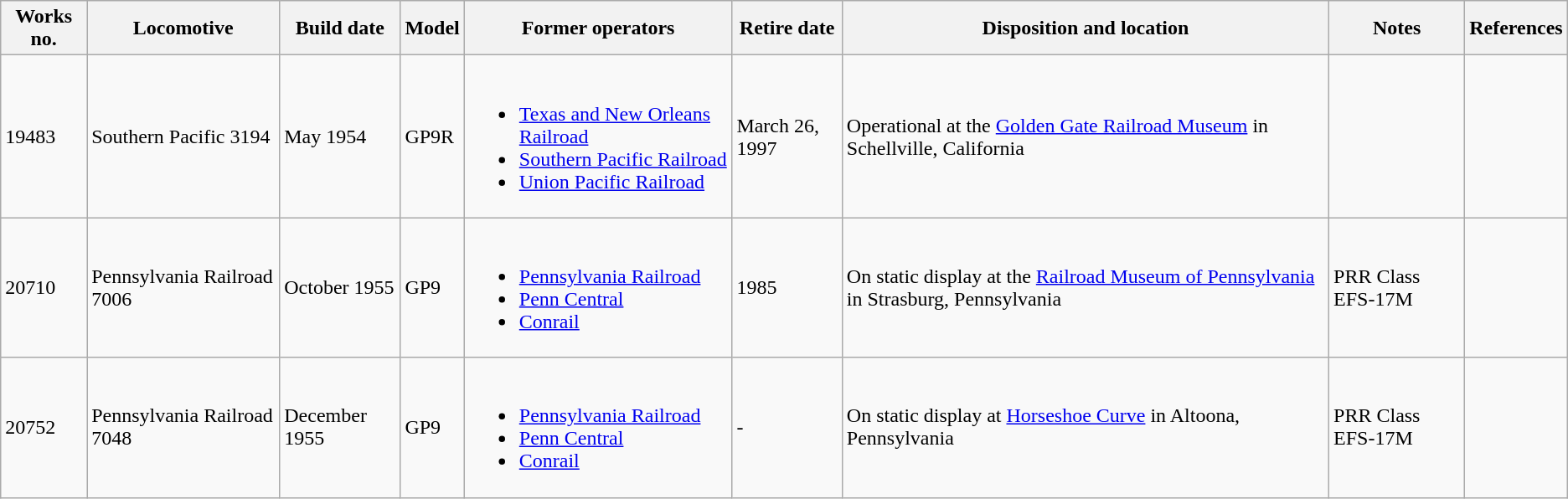<table class="wikitable">
<tr>
<th>Works no.</th>
<th>Locomotive</th>
<th>Build date</th>
<th>Model</th>
<th>Former operators</th>
<th>Retire date</th>
<th>Disposition and location</th>
<th>Notes</th>
<th>References</th>
</tr>
<tr>
<td>19483</td>
<td>Southern Pacific 3194</td>
<td>May 1954</td>
<td>GP9R</td>
<td><br><ul><li><a href='#'>Texas and New Orleans Railroad</a></li><li><a href='#'>Southern Pacific Railroad</a></li><li><a href='#'>Union Pacific Railroad</a></li></ul></td>
<td>March 26, 1997</td>
<td>Operational at the <a href='#'>Golden Gate Railroad Museum</a> in Schellville, California</td>
<td></td>
<td></td>
</tr>
<tr>
<td>20710</td>
<td>Pennsylvania Railroad 7006</td>
<td>October 1955</td>
<td>GP9</td>
<td><br><ul><li><a href='#'>Pennsylvania Railroad</a></li><li><a href='#'>Penn Central</a></li><li><a href='#'>Conrail</a></li></ul></td>
<td>1985</td>
<td>On static display at the <a href='#'>Railroad Museum of Pennsylvania</a> in Strasburg, Pennsylvania</td>
<td>PRR Class EFS-17M</td>
<td></td>
</tr>
<tr>
<td>20752</td>
<td>Pennsylvania Railroad 7048</td>
<td>December 1955</td>
<td>GP9</td>
<td><br><ul><li><a href='#'>Pennsylvania Railroad</a></li><li><a href='#'>Penn Central</a></li><li><a href='#'>Conrail</a></li></ul></td>
<td>-</td>
<td>On static display at <a href='#'>Horseshoe Curve</a> in Altoona, Pennsylvania</td>
<td>PRR Class EFS-17M</td>
<td></td>
</tr>
</table>
